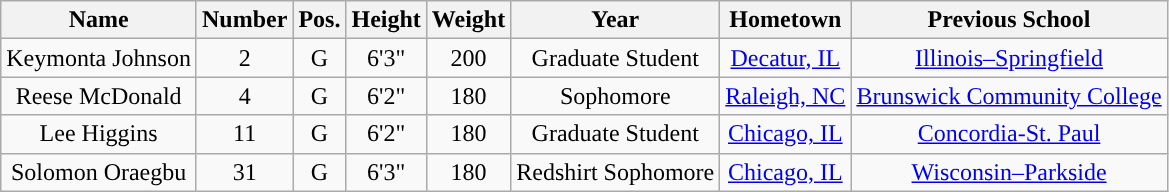<table class="wikitable sortable sortable" style="text-align: center">
<tr align=center>
<th>Name</th>
<th>Number</th>
<th>Pos.</th>
<th>Height</th>
<th>Weight</th>
<th>Year</th>
<th>Hometown</th>
<th>Previous School</th>
</tr>
<tr>
<td>Keymonta Johnson</td>
<td>2</td>
<td>G</td>
<td>6'3"</td>
<td>200</td>
<td>Graduate Student</td>
<td><a href='#'>Decatur, IL</a></td>
<td><a href='#'>Illinois–Springfield</a></td>
</tr>
<tr>
<td>Reese McDonald</td>
<td>4</td>
<td>G</td>
<td>6'2"</td>
<td>180</td>
<td>Sophomore</td>
<td><a href='#'>Raleigh, NC</a></td>
<td><a href='#'>Brunswick Community College</a></td>
</tr>
<tr>
<td>Lee Higgins</td>
<td>11</td>
<td>G</td>
<td>6'2"</td>
<td>180</td>
<td>Graduate Student</td>
<td><a href='#'>Chicago, IL</a></td>
<td><a href='#'>Concordia-St. Paul</a></td>
</tr>
<tr>
<td>Solomon Oraegbu</td>
<td>31</td>
<td>G</td>
<td>6'3"</td>
<td>180</td>
<td>Redshirt Sophomore</td>
<td><a href='#'>Chicago, IL</a></td>
<td><a href='#'>Wisconsin–Parkside</a></td>
</tr>
</table>
